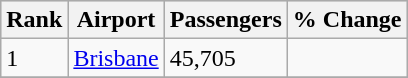<table class="wikitable sortable" width=>
<tr style="background:lightgrey;">
<th>Rank</th>
<th>Airport</th>
<th>Passengers</th>
<th>% Change</th>
</tr>
<tr>
<td>1</td>
<td><a href='#'>Brisbane</a></td>
<td>45,705</td>
<td> </td>
</tr>
<tr>
</tr>
</table>
